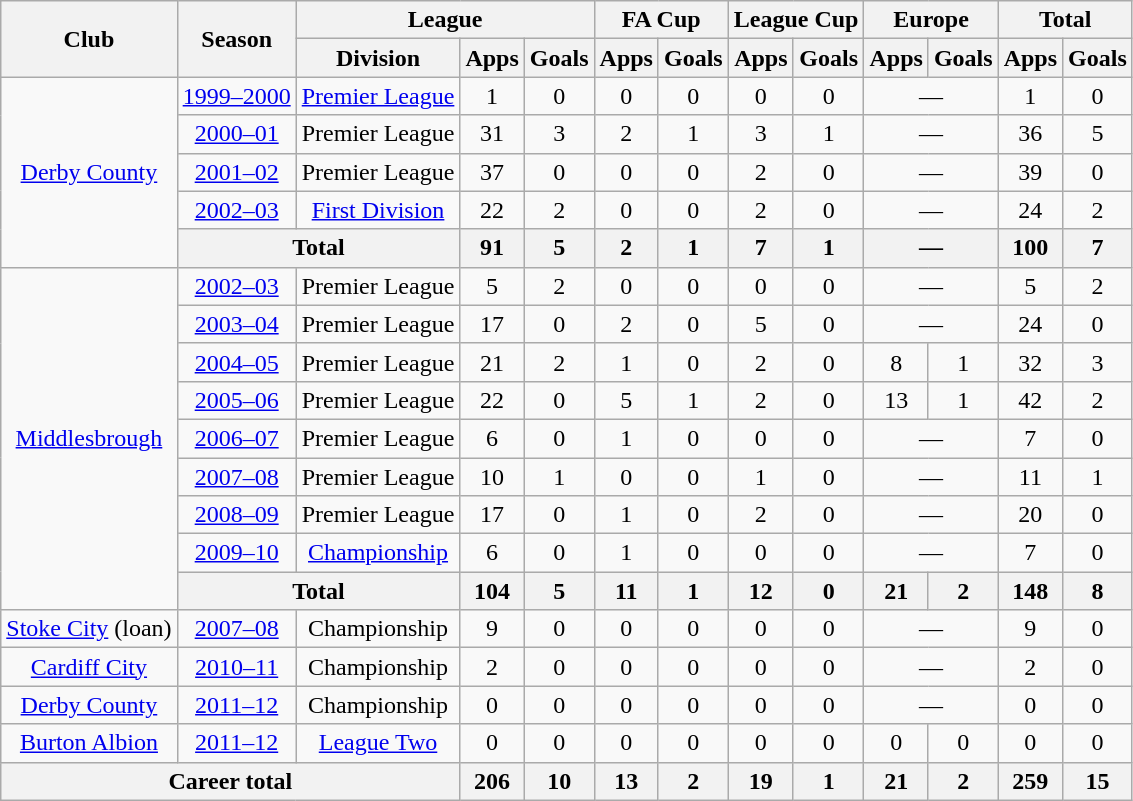<table class="wikitable" style="text-align: center">
<tr>
<th rowspan="2">Club</th>
<th rowspan="2">Season</th>
<th colspan="3">League</th>
<th colspan="2">FA Cup</th>
<th colspan="2">League Cup</th>
<th colspan="2">Europe</th>
<th colspan="2">Total</th>
</tr>
<tr>
<th>Division</th>
<th>Apps</th>
<th>Goals</th>
<th>Apps</th>
<th>Goals</th>
<th>Apps</th>
<th>Goals</th>
<th>Apps</th>
<th>Goals</th>
<th>Apps</th>
<th>Goals</th>
</tr>
<tr>
<td rowspan="5"><a href='#'>Derby County</a></td>
<td><a href='#'>1999–2000</a></td>
<td><a href='#'>Premier League</a></td>
<td>1</td>
<td>0</td>
<td>0</td>
<td>0</td>
<td>0</td>
<td>0</td>
<td colspan=2>—</td>
<td>1</td>
<td>0</td>
</tr>
<tr>
<td><a href='#'>2000–01</a></td>
<td>Premier League</td>
<td>31</td>
<td>3</td>
<td>2</td>
<td>1</td>
<td>3</td>
<td>1</td>
<td colspan=2>—</td>
<td>36</td>
<td>5</td>
</tr>
<tr>
<td><a href='#'>2001–02</a></td>
<td>Premier League</td>
<td>37</td>
<td>0</td>
<td>0</td>
<td>0</td>
<td>2</td>
<td>0</td>
<td colspan=2>—</td>
<td>39</td>
<td>0</td>
</tr>
<tr>
<td><a href='#'>2002–03</a></td>
<td><a href='#'>First Division</a></td>
<td>22</td>
<td>2</td>
<td>0</td>
<td>0</td>
<td>2</td>
<td>0</td>
<td colspan=2>—</td>
<td>24</td>
<td>2</td>
</tr>
<tr>
<th colspan="2">Total</th>
<th>91</th>
<th>5</th>
<th>2</th>
<th>1</th>
<th>7</th>
<th>1</th>
<th colspan=2>—</th>
<th>100</th>
<th>7</th>
</tr>
<tr>
<td rowspan="9"><a href='#'>Middlesbrough</a></td>
<td><a href='#'>2002–03</a></td>
<td>Premier League</td>
<td>5</td>
<td>2</td>
<td>0</td>
<td>0</td>
<td>0</td>
<td>0</td>
<td colspan=2>—</td>
<td>5</td>
<td>2</td>
</tr>
<tr>
<td><a href='#'>2003–04</a></td>
<td>Premier League</td>
<td>17</td>
<td>0</td>
<td>2</td>
<td>0</td>
<td>5</td>
<td>0</td>
<td colspan=2>—</td>
<td>24</td>
<td>0</td>
</tr>
<tr>
<td><a href='#'>2004–05</a></td>
<td>Premier League</td>
<td>21</td>
<td>2</td>
<td>1</td>
<td>0</td>
<td>2</td>
<td>0</td>
<td>8</td>
<td>1</td>
<td>32</td>
<td>3</td>
</tr>
<tr>
<td><a href='#'>2005–06</a></td>
<td>Premier League</td>
<td>22</td>
<td>0</td>
<td>5</td>
<td>1</td>
<td>2</td>
<td>0</td>
<td>13</td>
<td>1</td>
<td>42</td>
<td>2</td>
</tr>
<tr>
<td><a href='#'>2006–07</a></td>
<td>Premier League</td>
<td>6</td>
<td>0</td>
<td>1</td>
<td>0</td>
<td>0</td>
<td>0</td>
<td colspan=2>—</td>
<td>7</td>
<td>0</td>
</tr>
<tr>
<td><a href='#'>2007–08</a></td>
<td>Premier League</td>
<td>10</td>
<td>1</td>
<td>0</td>
<td>0</td>
<td>1</td>
<td>0</td>
<td colspan=2>—</td>
<td>11</td>
<td>1</td>
</tr>
<tr>
<td><a href='#'>2008–09</a></td>
<td>Premier League</td>
<td>17</td>
<td>0</td>
<td>1</td>
<td>0</td>
<td>2</td>
<td>0</td>
<td colspan=2>—</td>
<td>20</td>
<td>0</td>
</tr>
<tr>
<td><a href='#'>2009–10</a></td>
<td><a href='#'>Championship</a></td>
<td>6</td>
<td>0</td>
<td>1</td>
<td>0</td>
<td>0</td>
<td>0</td>
<td colspan=2>—</td>
<td>7</td>
<td>0</td>
</tr>
<tr>
<th colspan="2">Total</th>
<th>104</th>
<th>5</th>
<th>11</th>
<th>1</th>
<th>12</th>
<th>0</th>
<th>21</th>
<th>2</th>
<th>148</th>
<th>8</th>
</tr>
<tr>
<td><a href='#'>Stoke City</a> (loan)</td>
<td><a href='#'>2007–08</a></td>
<td>Championship</td>
<td>9</td>
<td>0</td>
<td>0</td>
<td>0</td>
<td>0</td>
<td>0</td>
<td colspan=2>—</td>
<td>9</td>
<td>0</td>
</tr>
<tr>
<td><a href='#'>Cardiff City</a></td>
<td><a href='#'>2010–11</a></td>
<td>Championship</td>
<td>2</td>
<td>0</td>
<td>0</td>
<td>0</td>
<td>0</td>
<td>0</td>
<td colspan=2>—</td>
<td>2</td>
<td>0</td>
</tr>
<tr>
<td><a href='#'>Derby County</a></td>
<td><a href='#'>2011–12</a></td>
<td>Championship</td>
<td>0</td>
<td>0</td>
<td>0</td>
<td>0</td>
<td>0</td>
<td>0</td>
<td colspan=2>—</td>
<td>0</td>
<td>0</td>
</tr>
<tr>
<td><a href='#'>Burton Albion</a></td>
<td><a href='#'>2011–12</a></td>
<td><a href='#'>League Two</a></td>
<td>0</td>
<td>0</td>
<td>0</td>
<td>0</td>
<td>0</td>
<td>0</td>
<td>0</td>
<td>0</td>
<td>0</td>
<td>0</td>
</tr>
<tr>
<th colspan="3">Career total</th>
<th>206</th>
<th>10</th>
<th>13</th>
<th>2</th>
<th>19</th>
<th>1</th>
<th>21</th>
<th>2</th>
<th>259</th>
<th>15</th>
</tr>
</table>
